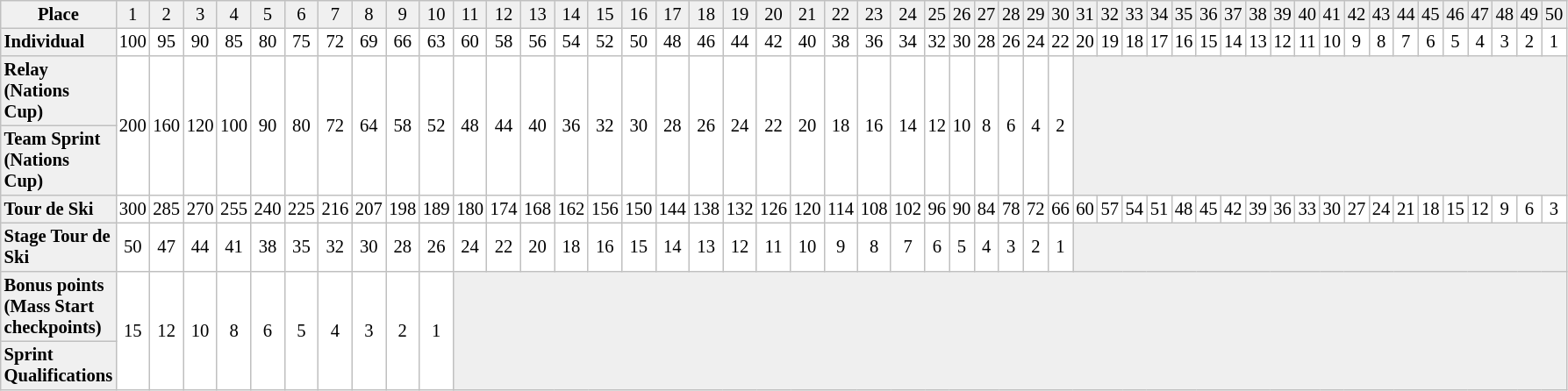<table border="1" cellpadding="2" cellspacing="0" style="border:1px solid #C0C0C0; border-collapse:collapse; font-size:86%; margin-top:1em; text-align:center" width="1000">
<tr bgcolor="#F0F0F0">
<td width=1000><strong>Place</strong></td>
<td width=32>1</td>
<td width=32>2</td>
<td width=32>3</td>
<td width=32>4</td>
<td width=32>5</td>
<td width=32>6</td>
<td width=32>7</td>
<td width=32>8</td>
<td width=32>9</td>
<td width=32>10</td>
<td width=32>11</td>
<td width=32>12</td>
<td width=32>13</td>
<td width=32>14</td>
<td width=32>15</td>
<td width=32>16</td>
<td width=32>17</td>
<td width=32>18</td>
<td width=32>19</td>
<td width=32>20</td>
<td width=32>21</td>
<td width=32>22</td>
<td width=32>23</td>
<td width=32>24</td>
<td width=32>25</td>
<td width=32>26</td>
<td width=32>27</td>
<td width=32>28</td>
<td width=32>29</td>
<td width=32>30</td>
<td width=32>31</td>
<td width=32>32</td>
<td width=32>33</td>
<td width=32>34</td>
<td width=32>35</td>
<td width=32>36</td>
<td width=32>37</td>
<td width=32>38</td>
<td width=32>39</td>
<td width=32>40</td>
<td width=32>41</td>
<td width=32>42</td>
<td width=32>43</td>
<td width=32>44</td>
<td width=32>45</td>
<td width=32>46</td>
<td width=32>47</td>
<td width=32>48</td>
<td width=32>49</td>
<td width=32>50</td>
</tr>
<tr>
<td bgcolor="#F0F0F0" align=left><strong>Individual</strong></td>
<td rowspan=1>100</td>
<td rowspan=1>95</td>
<td rowspan=1>90</td>
<td rowspan=1>85</td>
<td rowspan=1>80</td>
<td rowspan=1>75</td>
<td rowspan=1>72</td>
<td rowspan=1>69</td>
<td rowspan=1>66</td>
<td rowspan=1>63</td>
<td rowspan=1>60</td>
<td rowspan=1>58</td>
<td rowspan=1>56</td>
<td rowspan=1>54</td>
<td rowspan=1>52</td>
<td rowspan=1>50</td>
<td rowspan=1>48</td>
<td rowspan=1>46</td>
<td rowspan=1>44</td>
<td rowspan=1>42</td>
<td rowspan=1>40</td>
<td rowspan=1>38</td>
<td rowspan=1>36</td>
<td rowspan=1>34</td>
<td rowspan=1>32</td>
<td rowspan=1>30</td>
<td rowspan=1>28</td>
<td rowspan=1>26</td>
<td rowspan=1>24</td>
<td rowspan=1>22</td>
<td rowspan=1>20</td>
<td rowspan=1>19</td>
<td rowspan=1>18</td>
<td rowspan=1>17</td>
<td rowspan=1>16</td>
<td rowspan=1>15</td>
<td rowspan=1>14</td>
<td rowspan=1>13</td>
<td rowspan=1>12</td>
<td rowspan=1>11</td>
<td rowspan=1>10</td>
<td rowspan=1>9</td>
<td rowspan=1>8</td>
<td rowspan=1>7</td>
<td rowspan=1>6</td>
<td rowspan=1>5</td>
<td rowspan=1>4</td>
<td rowspan=1>3</td>
<td rowspan=1>2</td>
<td rowspan=1>1</td>
</tr>
<tr>
<td bgcolor="#F0F0F0" align=left><strong>Relay (Nations Cup)</strong></td>
<td rowspan=2>200</td>
<td rowspan=2>160</td>
<td rowspan=2>120</td>
<td rowspan=2>100</td>
<td rowspan=2>90</td>
<td rowspan=2>80</td>
<td rowspan=2>72</td>
<td rowspan=2>64</td>
<td rowspan=2>58</td>
<td rowspan=2>52</td>
<td rowspan=2>48</td>
<td rowspan=2>44</td>
<td rowspan=2>40</td>
<td rowspan=2>36</td>
<td rowspan=2>32</td>
<td rowspan=2>30</td>
<td rowspan=2>28</td>
<td rowspan=2>26</td>
<td rowspan=2>24</td>
<td rowspan=2>22</td>
<td rowspan=2>20</td>
<td rowspan=2>18</td>
<td rowspan=2>16</td>
<td rowspan=2>14</td>
<td rowspan=2>12</td>
<td rowspan=2>10</td>
<td rowspan=2>8</td>
<td rowspan=2>6</td>
<td rowspan=2>4</td>
<td rowspan=2>2</td>
<td rowspan=2 colspan=20 style=background:#efefef></td>
</tr>
<tr>
<td bgcolor="#F0F0F0" align=left><strong>Team Sprint (Nations Cup)</strong></td>
</tr>
<tr>
<td bgcolor="#F0F0F0" align=left><strong>Tour de Ski</strong></td>
<td>300</td>
<td>285</td>
<td>270</td>
<td>255</td>
<td>240</td>
<td>225</td>
<td>216</td>
<td>207</td>
<td>198</td>
<td>189</td>
<td>180</td>
<td>174</td>
<td>168</td>
<td>162</td>
<td>156</td>
<td>150</td>
<td>144</td>
<td>138</td>
<td>132</td>
<td>126</td>
<td>120</td>
<td>114</td>
<td>108</td>
<td>102</td>
<td>96</td>
<td>90</td>
<td>84</td>
<td>78</td>
<td>72</td>
<td>66</td>
<td>60</td>
<td>57</td>
<td>54</td>
<td>51</td>
<td>48</td>
<td>45</td>
<td>42</td>
<td>39</td>
<td>36</td>
<td>33</td>
<td>30</td>
<td>27</td>
<td>24</td>
<td>21</td>
<td>18</td>
<td>15</td>
<td>12</td>
<td>9</td>
<td>6</td>
<td>3</td>
</tr>
<tr>
<td bgcolor="#F0F0F0" align=left><strong>Stage Tour de Ski</strong></td>
<td rowspan=1>50</td>
<td rowspan=1>47</td>
<td rowspan=1>44</td>
<td rowspan=1>41</td>
<td rowspan=1>38</td>
<td rowspan=1>35</td>
<td rowspan=1>32</td>
<td rowspan=1>30</td>
<td rowspan=1>28</td>
<td rowspan=1>26</td>
<td rowspan=1>24</td>
<td rowspan=1>22</td>
<td rowspan=1>20</td>
<td rowspan=1>18</td>
<td rowspan=1>16</td>
<td rowspan=1>15</td>
<td rowspan=1>14</td>
<td rowspan=1>13</td>
<td rowspan=1>12</td>
<td rowspan=1>11</td>
<td rowspan=1>10</td>
<td rowspan=1>9</td>
<td rowspan=1>8</td>
<td rowspan=1>7</td>
<td rowspan=1>6</td>
<td rowspan=1>5</td>
<td rowspan=1>4</td>
<td rowspan=1>3</td>
<td rowspan=1>2</td>
<td rowspan=1>1</td>
<td rowspan=1 colspan=20 style=background:#efefef></td>
</tr>
<tr>
<td bgcolor="#F0F0F0" align=left><strong>Bonus points (Mass Start checkpoints)</strong></td>
<td rowspan=2>15</td>
<td rowspan=2>12</td>
<td rowspan=2>10</td>
<td rowspan=2>8</td>
<td rowspan=2>6</td>
<td rowspan=2>5</td>
<td rowspan=2>4</td>
<td rowspan=2>3</td>
<td rowspan=2>2</td>
<td rowspan=2>1</td>
<td rowspan=2 colspan=40 style=background:#efefef></td>
</tr>
<tr>
<td bgcolor="#F0F0F0" align=left><strong>Sprint Qualifications</strong></td>
</tr>
</table>
